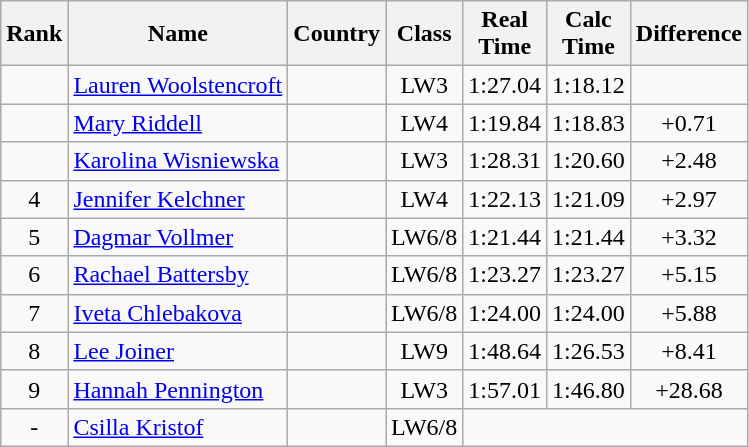<table class="wikitable sortable" style="text-align:center">
<tr>
<th>Rank</th>
<th>Name</th>
<th>Country</th>
<th>Class</th>
<th>Real<br>Time</th>
<th>Calc<br>Time</th>
<th Class="unsortable">Difference</th>
</tr>
<tr>
<td></td>
<td align=left><a href='#'>Lauren Woolstencroft</a></td>
<td align=left></td>
<td>LW3</td>
<td>1:27.04</td>
<td>1:18.12</td>
</tr>
<tr>
<td></td>
<td align=left><a href='#'>Mary Riddell</a></td>
<td align=left></td>
<td>LW4</td>
<td>1:19.84</td>
<td>1:18.83</td>
<td>+0.71</td>
</tr>
<tr>
<td></td>
<td align=left><a href='#'>Karolina Wisniewska</a></td>
<td align=left></td>
<td>LW3</td>
<td>1:28.31</td>
<td>1:20.60</td>
<td>+2.48</td>
</tr>
<tr>
<td>4</td>
<td align=left><a href='#'>Jennifer Kelchner</a></td>
<td align=left></td>
<td>LW4</td>
<td>1:22.13</td>
<td>1:21.09</td>
<td>+2.97</td>
</tr>
<tr>
<td>5</td>
<td align=left><a href='#'>Dagmar Vollmer</a></td>
<td align=left></td>
<td>LW6/8</td>
<td>1:21.44</td>
<td>1:21.44</td>
<td>+3.32</td>
</tr>
<tr>
<td>6</td>
<td align=left><a href='#'>Rachael Battersby</a></td>
<td align=left></td>
<td>LW6/8</td>
<td>1:23.27</td>
<td>1:23.27</td>
<td>+5.15</td>
</tr>
<tr>
<td>7</td>
<td align=left><a href='#'>Iveta Chlebakova</a></td>
<td align=left></td>
<td>LW6/8</td>
<td>1:24.00</td>
<td>1:24.00</td>
<td>+5.88</td>
</tr>
<tr>
<td>8</td>
<td align=left><a href='#'>Lee Joiner</a></td>
<td align=left></td>
<td>LW9</td>
<td>1:48.64</td>
<td>1:26.53</td>
<td>+8.41</td>
</tr>
<tr>
<td>9</td>
<td align=left><a href='#'>Hannah Pennington</a></td>
<td align=left></td>
<td>LW3</td>
<td>1:57.01</td>
<td>1:46.80</td>
<td>+28.68</td>
</tr>
<tr>
<td>-</td>
<td align=left><a href='#'>Csilla Kristof</a></td>
<td align=left></td>
<td>LW6/8</td>
<td colspan=3></td>
</tr>
</table>
